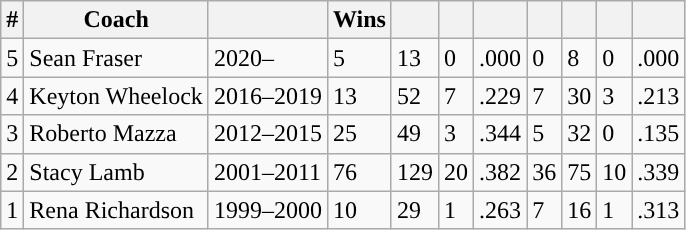<table class= "wikitable">
<tr>
<th>#</th>
<th>Coach</th>
<th></th>
<th>Wins</th>
<th></th>
<th></th>
<th></th>
<th></th>
<th></th>
<th></th>
<th></th>
</tr>
<tr>
<td>5</td>
<td>Sean Fraser</td>
<td>2020–</td>
<td>5</td>
<td>13</td>
<td>0</td>
<td>.000</td>
<td>0</td>
<td>8</td>
<td>0</td>
<td>.000</td>
</tr>
<tr>
<td>4</td>
<td>Keyton Wheelock</td>
<td>2016–2019</td>
<td>13</td>
<td>52</td>
<td>7</td>
<td>.229</td>
<td>7</td>
<td>30</td>
<td>3</td>
<td>.213</td>
</tr>
<tr>
<td>3</td>
<td>Roberto Mazza</td>
<td>2012–2015</td>
<td>25</td>
<td>49</td>
<td>3</td>
<td>.344</td>
<td>5</td>
<td>32</td>
<td>0</td>
<td>.135</td>
</tr>
<tr>
<td>2</td>
<td>Stacy Lamb</td>
<td>2001–2011</td>
<td>76</td>
<td>129</td>
<td>20</td>
<td>.382</td>
<td>36</td>
<td>75</td>
<td>10</td>
<td>.339</td>
</tr>
<tr>
<td>1</td>
<td>Rena Richardson</td>
<td>1999–2000</td>
<td>10</td>
<td>29</td>
<td>1</td>
<td>.263</td>
<td>7</td>
<td>16</td>
<td>1</td>
<td>.313</td>
</tr>
</table>
